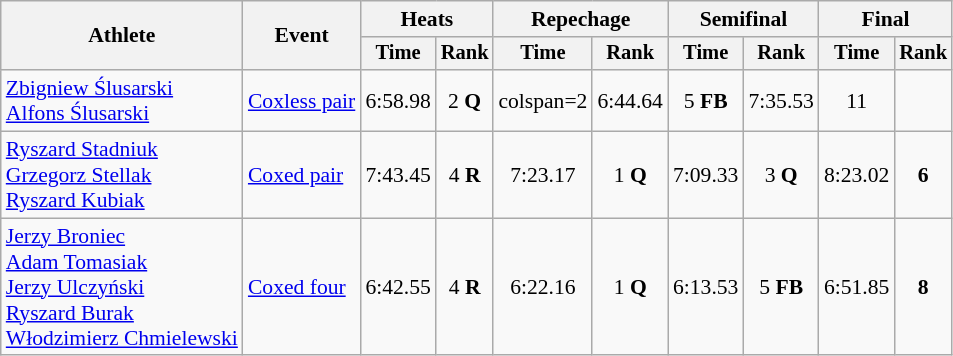<table class="wikitable" style="font-size:90%">
<tr>
<th rowspan="2">Athlete</th>
<th rowspan="2">Event</th>
<th colspan="2">Heats</th>
<th colspan="2">Repechage</th>
<th colspan="2">Semifinal</th>
<th colspan="2">Final</th>
</tr>
<tr style="font-size:95%">
<th>Time</th>
<th>Rank</th>
<th>Time</th>
<th>Rank</th>
<th>Time</th>
<th>Rank</th>
<th>Time</th>
<th>Rank</th>
</tr>
<tr align=center>
<td align=left><a href='#'>Zbigniew Ślusarski</a><br><a href='#'>Alfons Ślusarski</a></td>
<td align=left><a href='#'>Coxless pair</a></td>
<td>6:58.98</td>
<td>2 <strong>Q</strong></td>
<td>colspan=2 </td>
<td>6:44.64</td>
<td>5 <strong>FB</strong></td>
<td>7:35.53</td>
<td>11</td>
</tr>
<tr align=center>
<td align=left><a href='#'>Ryszard Stadniuk</a><br><a href='#'>Grzegorz Stellak</a><br><a href='#'>Ryszard Kubiak</a></td>
<td align=left><a href='#'>Coxed pair</a></td>
<td>7:43.45</td>
<td>4 <strong>R</strong></td>
<td>7:23.17</td>
<td>1 <strong>Q</strong></td>
<td>7:09.33</td>
<td>3 <strong>Q</strong></td>
<td>8:23.02</td>
<td><strong>6</strong></td>
</tr>
<tr align=center>
<td align=left><a href='#'>Jerzy Broniec</a><br><a href='#'>Adam Tomasiak</a><br><a href='#'>Jerzy Ulczyński</a><br><a href='#'>Ryszard Burak</a><br><a href='#'>Włodzimierz Chmielewski</a></td>
<td align=left><a href='#'>Coxed four</a></td>
<td>6:42.55</td>
<td>4 <strong>R</strong></td>
<td>6:22.16</td>
<td>1 <strong>Q</strong></td>
<td>6:13.53</td>
<td>5 <strong>FB</strong></td>
<td>6:51.85</td>
<td><strong>8</strong></td>
</tr>
</table>
